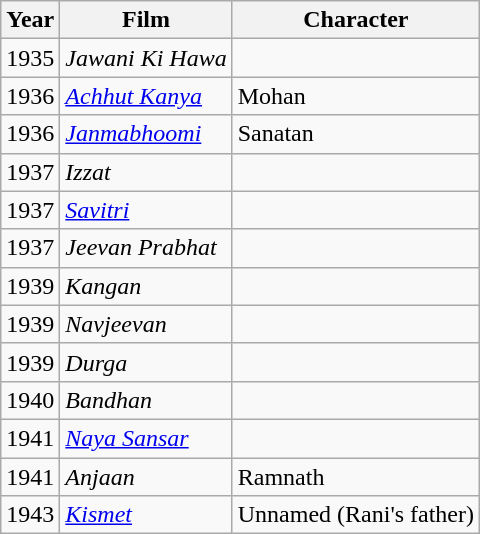<table class="wikitable">
<tr>
<th>Year</th>
<th>Film</th>
<th>Character</th>
</tr>
<tr>
<td>1935</td>
<td><em>Jawani Ki Hawa</em></td>
<td></td>
</tr>
<tr>
<td>1936</td>
<td><em><a href='#'>Achhut Kanya</a></em></td>
<td>Mohan</td>
</tr>
<tr>
<td>1936</td>
<td><em><a href='#'>Janmabhoomi</a></em></td>
<td>Sanatan</td>
</tr>
<tr>
<td>1937</td>
<td><em>Izzat</em></td>
<td></td>
</tr>
<tr>
<td>1937</td>
<td><em><a href='#'>Savitri</a></em></td>
<td></td>
</tr>
<tr>
<td>1937</td>
<td><em>Jeevan Prabhat</em></td>
<td></td>
</tr>
<tr>
<td>1939</td>
<td><em>Kangan</em></td>
<td></td>
</tr>
<tr>
<td>1939</td>
<td><em>Navjeevan</em></td>
<td></td>
</tr>
<tr>
<td>1939</td>
<td><em>Durga</em></td>
<td></td>
</tr>
<tr>
<td>1940</td>
<td><em>Bandhan</em></td>
<td></td>
</tr>
<tr>
<td>1941</td>
<td><em><a href='#'>Naya Sansar</a></em></td>
<td></td>
</tr>
<tr>
<td>1941</td>
<td><em>Anjaan</em></td>
<td>Ramnath</td>
</tr>
<tr>
<td>1943</td>
<td><em><a href='#'>Kismet</a></em></td>
<td>Unnamed (Rani's father)</td>
</tr>
</table>
